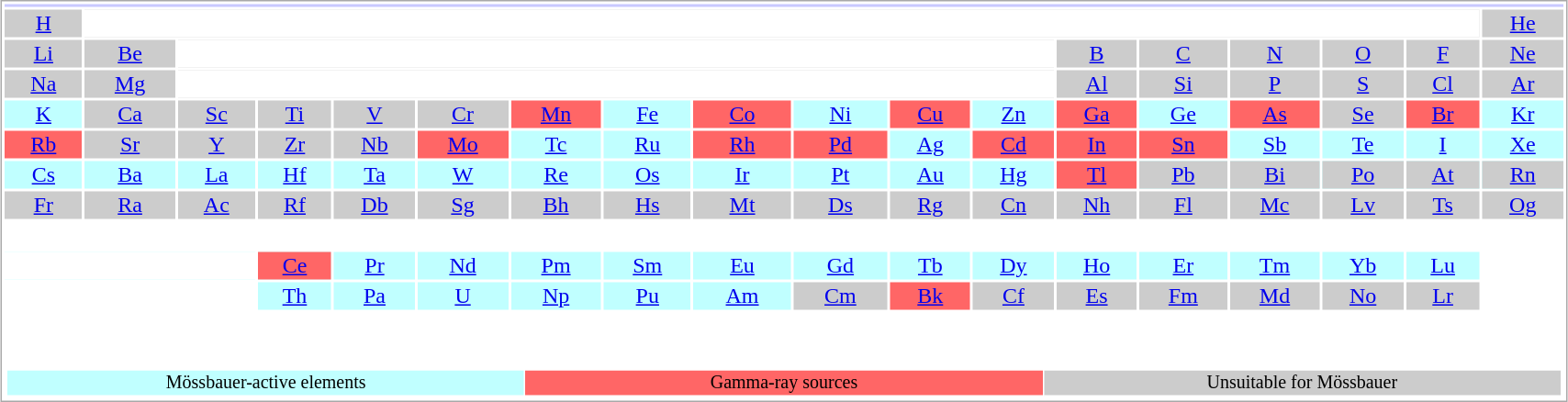<table class="collapsible" style="margin:1em auto; width:90%; text-align:center; border: 1px solid darkgray;">
<tr style="background-color:#c9c9ff">
<th colspan=32></th>
</tr>
<tr style="background-color:#cccccc">
<td><a href='#'>H</a></td>
<td style="background-color:white" colspan=16> </td>
<td><a href='#'>He</a></td>
</tr>
<tr style="background-color:#cccccc">
<td><a href='#'>Li</a></td>
<td><a href='#'>Be</a></td>
<td style="background-color:white" colspan="10"> </td>
<td><a href='#'>B</a></td>
<td><a href='#'>C</a></td>
<td><a href='#'>N</a></td>
<td><a href='#'>O</a></td>
<td><a href='#'>F</a></td>
<td><a href='#'>Ne</a></td>
</tr>
<tr style="background-color:#cccccc">
<td><a href='#'>Na</a></td>
<td><a href='#'>Mg</a></td>
<td style="background-color:white" colspan="10"> </td>
<td><a href='#'>Al</a></td>
<td><a href='#'>Si</a></td>
<td><a href='#'>P</a></td>
<td><a href='#'>S</a></td>
<td><a href='#'>Cl</a></td>
<td><a href='#'>Ar</a></td>
</tr>
<tr>
<td style="background-color:#c0ffff"><a href='#'>K</a></td>
<td style="background-color:#cccccc"><a href='#'>Ca</a></td>
<td style="background-color:#cccccc"><a href='#'>Sc</a></td>
<td style="background-color:#cccccc"><a href='#'>Ti</a></td>
<td style="background-color:#cccccc"><a href='#'>V</a></td>
<td style="background-color:#cccccc"><a href='#'>Cr</a></td>
<td style="background-color:#ff6666"><a href='#'>Mn</a></td>
<td style="background-color:#c0ffff"><a href='#'>Fe</a></td>
<td style="background-color:#ff6666"><a href='#'>Co</a></td>
<td style="background-color:#c0ffff"><a href='#'>Ni</a></td>
<td style="background-color:#ff6666"><a href='#'>Cu</a></td>
<td style="background-color:#c0ffff"><a href='#'>Zn</a></td>
<td style="background-color:#ff6666"><a href='#'>Ga</a></td>
<td style="background-color:#c0ffff"><a href='#'>Ge</a></td>
<td style="background-color:#ff6666"><a href='#'>As</a></td>
<td style="background-color:#cccccc"><a href='#'>Se</a></td>
<td style="background-color:#ff6666"><a href='#'>Br</a></td>
<td style="background-color:#c0ffff"><a href='#'>Kr</a></td>
</tr>
<tr>
<td style="background-color:#ff6666"><a href='#'>Rb</a></td>
<td style="background-color:#cccccc"><a href='#'>Sr</a></td>
<td style="background-color:#cccccc"><a href='#'>Y</a></td>
<td style="background-color:#cccccc"><a href='#'>Zr</a></td>
<td style="background-color:#cccccc"><a href='#'>Nb</a></td>
<td style="background-color:#ff6666"><a href='#'>Mo</a></td>
<td style="background-color:#c0ffff"><a href='#'>Tc</a></td>
<td style="background-color:#c0ffff"><a href='#'>Ru</a></td>
<td style="background-color:#ff6666"><a href='#'>Rh</a></td>
<td style="background-color:#ff6666"><a href='#'>Pd</a></td>
<td style="background-color:#c0ffff"><a href='#'>Ag</a></td>
<td style="background-color:#ff6666"><a href='#'>Cd</a></td>
<td style="background-color:#ff6666"><a href='#'>In</a></td>
<td style="background-color:#ff6666"><a href='#'>Sn</a></td>
<td style="background-color:#c0ffff"><a href='#'>Sb</a></td>
<td style="background-color:#c0ffff"><a href='#'>Te</a></td>
<td style="background-color:#c0ffff"><a href='#'>I</a></td>
<td style="background-color:#c0ffff"><a href='#'>Xe</a></td>
</tr>
<tr style="background-color:#c0ffff">
<td><a href='#'>Cs</a></td>
<td><a href='#'>Ba</a></td>
<td><a href='#'>La</a></td>
<td><a href='#'>Hf</a></td>
<td><a href='#'>Ta</a></td>
<td><a href='#'>W</a></td>
<td><a href='#'>Re</a></td>
<td><a href='#'>Os</a></td>
<td><a href='#'>Ir</a></td>
<td><a href='#'>Pt</a></td>
<td><a href='#'>Au</a></td>
<td><a href='#'>Hg</a></td>
<td style="background-color:#ff6666"><a href='#'>Tl</a></td>
<td style="background-color:#cccccc"><a href='#'>Pb</a></td>
<td style="background-color:#cccccc"><a href='#'>Bi</a></td>
<td style="background-color:#cccccc"><a href='#'>Po</a></td>
<td style="background-color:#cccccc"><a href='#'>At</a></td>
<td style="background-color:#cccccc"><a href='#'>Rn</a></td>
</tr>
<tr style="background-color:#cccccc">
<td><a href='#'>Fr</a></td>
<td><a href='#'>Ra</a></td>
<td><a href='#'>Ac</a></td>
<td><a href='#'>Rf</a></td>
<td><a href='#'>Db</a></td>
<td><a href='#'>Sg</a></td>
<td><a href='#'>Bh</a></td>
<td><a href='#'>Hs</a></td>
<td><a href='#'>Mt</a></td>
<td><a href='#'>Ds</a></td>
<td><a href='#'>Rg</a></td>
<td><a href='#'>Cn</a></td>
<td><a href='#'>Nh</a></td>
<td><a href='#'>Fl</a></td>
<td><a href='#'>Mc</a></td>
<td><a href='#'>Lv</a></td>
<td><a href='#'>Ts</a></td>
<td><a href='#'>Og</a></td>
</tr>
<tr>
<td> </td>
</tr>
<tr style="background-color:#c0ffff">
<td style="background-color:white" colspan="3"> </td>
<td style="background-color:#ff6666"><a href='#'>Ce</a></td>
<td><a href='#'>Pr</a></td>
<td><a href='#'>Nd</a></td>
<td><a href='#'>Pm</a></td>
<td><a href='#'>Sm</a></td>
<td><a href='#'>Eu</a></td>
<td><a href='#'>Gd</a></td>
<td><a href='#'>Tb</a></td>
<td><a href='#'>Dy</a></td>
<td><a href='#'>Ho</a></td>
<td><a href='#'>Er</a></td>
<td><a href='#'>Tm</a></td>
<td><a href='#'>Yb</a></td>
<td><a href='#'>Lu</a></td>
</tr>
<tr>
<td style="background-color:white" colspan="3"> </td>
<td style="background-color:#c0ffff"><a href='#'>Th</a></td>
<td style="background-color:#c0ffff"><a href='#'>Pa</a></td>
<td style="background-color:#c0ffff"><a href='#'>U</a></td>
<td style="background-color:#c0ffff"><a href='#'>Np</a></td>
<td style="background-color:#c0ffff"><a href='#'>Pu</a></td>
<td style="background-color:#c0ffff"><a href='#'>Am</a></td>
<td style="background-color:#cccccc"><a href='#'>Cm</a></td>
<td style="background-color:#ff6666"><a href='#'>Bk</a></td>
<td style="background-color:#cccccc"><a href='#'>Cf</a></td>
<td style="background-color:#cccccc"><a href='#'>Es</a></td>
<td style="background-color:#cccccc"><a href='#'>Fm</a></td>
<td style="background-color:#cccccc"><a href='#'>Md</a></td>
<td style="background-color:#cccccc"><a href='#'>No</a></td>
<td style="background-color:#cccccc"><a href='#'>Lr</a></td>
</tr>
<tr>
<td> </td>
</tr>
<tr>
<td colspan=32><br><table border="1" align="center" style="border:1px solid #ffffff; border-collapse:collapse; font-size: smaller; width:100%" rules="all" cellpadding="1">
<tr>
<td style="background-color:#c0ffff" width="10%">Mössbauer-active elements</td>
<td style="background-color:#ff6666" width="10%">Gamma-ray sources</td>
<td style="background-color:#cccccc" width="10%">Unsuitable for Mössbauer</td>
</tr>
</table>
</td>
</tr>
</table>
